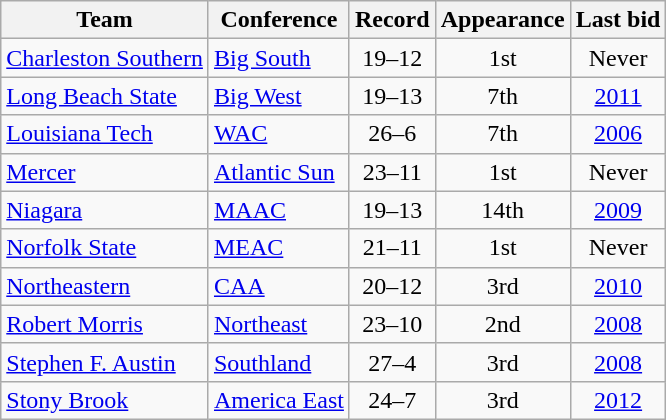<table class="wikitable sortable" style="text-align: center;">
<tr>
<th>Team</th>
<th>Conference</th>
<th>Record</th>
<th data-sort-type="number">Appearance</th>
<th>Last bid</th>
</tr>
<tr>
<td align=left><a href='#'>Charleston Southern</a></td>
<td align=left><a href='#'>Big South</a></td>
<td>19–12</td>
<td>1st</td>
<td>Never</td>
</tr>
<tr>
<td align=left><a href='#'>Long Beach State</a></td>
<td align=left><a href='#'>Big West</a></td>
<td>19–13</td>
<td>7th</td>
<td><a href='#'>2011</a></td>
</tr>
<tr>
<td align=left><a href='#'>Louisiana Tech</a></td>
<td align=left><a href='#'>WAC</a></td>
<td>26–6</td>
<td>7th</td>
<td><a href='#'>2006</a></td>
</tr>
<tr>
<td align=left><a href='#'>Mercer</a></td>
<td align=left><a href='#'>Atlantic Sun</a></td>
<td>23–11</td>
<td>1st</td>
<td>Never</td>
</tr>
<tr>
<td align=left><a href='#'>Niagara</a></td>
<td align=left><a href='#'>MAAC</a></td>
<td>19–13</td>
<td>14th</td>
<td><a href='#'>2009</a></td>
</tr>
<tr>
<td align=left><a href='#'>Norfolk State</a></td>
<td align=left><a href='#'>MEAC</a></td>
<td>21–11</td>
<td>1st</td>
<td>Never</td>
</tr>
<tr>
<td align=left><a href='#'>Northeastern</a></td>
<td align=left><a href='#'>CAA</a></td>
<td>20–12</td>
<td>3rd</td>
<td><a href='#'>2010</a></td>
</tr>
<tr>
<td align=left><a href='#'>Robert Morris</a></td>
<td align=left><a href='#'>Northeast</a></td>
<td>23–10</td>
<td>2nd</td>
<td><a href='#'>2008</a></td>
</tr>
<tr>
<td align=left><a href='#'>Stephen F. Austin</a></td>
<td align=left><a href='#'>Southland</a></td>
<td>27–4</td>
<td>3rd</td>
<td><a href='#'>2008</a></td>
</tr>
<tr>
<td align=left><a href='#'>Stony Brook</a></td>
<td align=left><a href='#'>America East</a></td>
<td>24–7</td>
<td>3rd</td>
<td><a href='#'>2012</a></td>
</tr>
</table>
